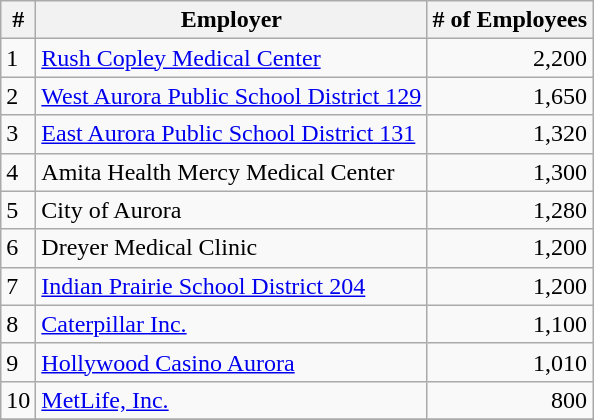<table class="wikitable">
<tr>
<th>#</th>
<th>Employer</th>
<th># of Employees</th>
</tr>
<tr>
<td>1</td>
<td><a href='#'>Rush Copley Medical Center</a></td>
<td style="text-align: right;">2,200</td>
</tr>
<tr>
<td>2</td>
<td><a href='#'>West Aurora Public School District 129</a></td>
<td style="text-align: right;">1,650</td>
</tr>
<tr>
<td>3</td>
<td><a href='#'>East Aurora Public School District 131</a></td>
<td style="text-align: right;">1,320</td>
</tr>
<tr>
<td>4</td>
<td>Amita Health Mercy Medical Center</td>
<td style="text-align: right;">1,300</td>
</tr>
<tr>
<td>5</td>
<td>City of Aurora</td>
<td style="text-align: right;">1,280</td>
</tr>
<tr>
<td>6</td>
<td>Dreyer Medical Clinic</td>
<td style="text-align: right;">1,200</td>
</tr>
<tr>
<td>7</td>
<td><a href='#'>Indian Prairie School District 204</a></td>
<td style="text-align: right;">1,200</td>
</tr>
<tr>
<td>8</td>
<td><a href='#'>Caterpillar Inc.</a></td>
<td style="text-align: right;">1,100</td>
</tr>
<tr>
<td>9</td>
<td><a href='#'>Hollywood Casino Aurora</a></td>
<td style="text-align: right;">1,010</td>
</tr>
<tr>
<td>10</td>
<td><a href='#'>MetLife, Inc.</a></td>
<td style="text-align: right;">800</td>
</tr>
<tr>
</tr>
</table>
